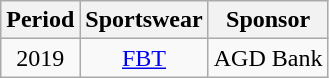<table class="wikitable" style="text-align: center">
<tr>
<th>Period</th>
<th>Sportswear</th>
<th>Sponsor</th>
</tr>
<tr>
<td>2019</td>
<td> <a href='#'>FBT</a></td>
<td rowspan=1> AGD Bank</td>
</tr>
</table>
